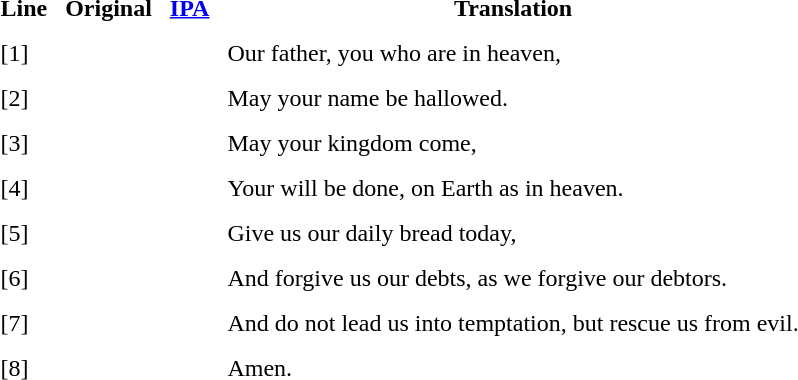<table cellspacing="10" style="white-space: wrap;">
<tr>
<th>Line</th>
<th>Original</th>
<th><a href='#'>IPA</a></th>
<th>Translation</th>
</tr>
<tr>
<td>[1]</td>
<td></td>
<td></td>
<td>Our father, you who are in heaven,</td>
</tr>
<tr>
<td>[2]</td>
<td></td>
<td></td>
<td>May your name be hallowed.</td>
</tr>
<tr>
<td>[3]</td>
<td></td>
<td></td>
<td>May your kingdom come,</td>
</tr>
<tr>
<td>[4]</td>
<td></td>
<td></td>
<td>Your will be done, on Earth as in heaven.</td>
</tr>
<tr>
<td>[5]</td>
<td></td>
<td></td>
<td>Give us our daily bread today,</td>
</tr>
<tr>
<td>[6]</td>
<td></td>
<td></td>
<td>And forgive us our debts, as we forgive our debtors.</td>
</tr>
<tr>
<td>[7]</td>
<td></td>
<td></td>
<td>And do not lead us into temptation, but rescue us from evil.</td>
</tr>
<tr>
<td>[8]</td>
<td></td>
<td></td>
<td>Amen.</td>
</tr>
</table>
